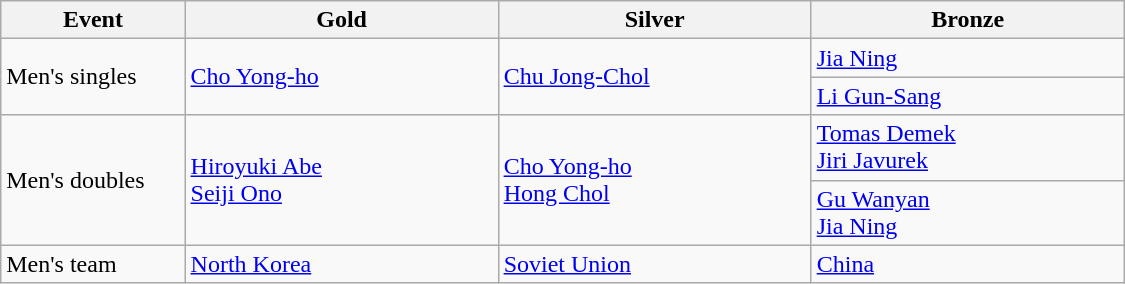<table class="wikitable" style="text-align:left; width:750px;">
<tr>
<th width="100">Event</th>
<th width="175">Gold</th>
<th width="175">Silver</th>
<th width="175">Bronze</th>
</tr>
<tr>
<td rowspan=2>Men's singles</td>
<td rowspan=2> <a href='#'>Cho Yong-ho</a></td>
<td rowspan=2> <a href='#'>Chu Jong-Chol</a></td>
<td> <a href='#'>Jia Ning</a></td>
</tr>
<tr>
<td> <a href='#'>Li Gun-Sang</a></td>
</tr>
<tr>
<td rowspan=2>Men's doubles</td>
<td rowspan=2> <a href='#'>Hiroyuki Abe</a><br> <a href='#'>Seiji Ono</a></td>
<td rowspan=2> <a href='#'>Cho Yong-ho</a><br> <a href='#'>Hong Chol</a></td>
<td> <a href='#'>Tomas Demek</a><br> <a href='#'>Jiri Javurek</a></td>
</tr>
<tr>
<td> <a href='#'>Gu Wanyan</a><br> <a href='#'>Jia Ning</a></td>
</tr>
<tr>
<td>Men's team</td>
<td> <a href='#'>North Korea</a></td>
<td> <a href='#'>Soviet Union</a></td>
<td> <a href='#'>China</a></td>
</tr>
</table>
